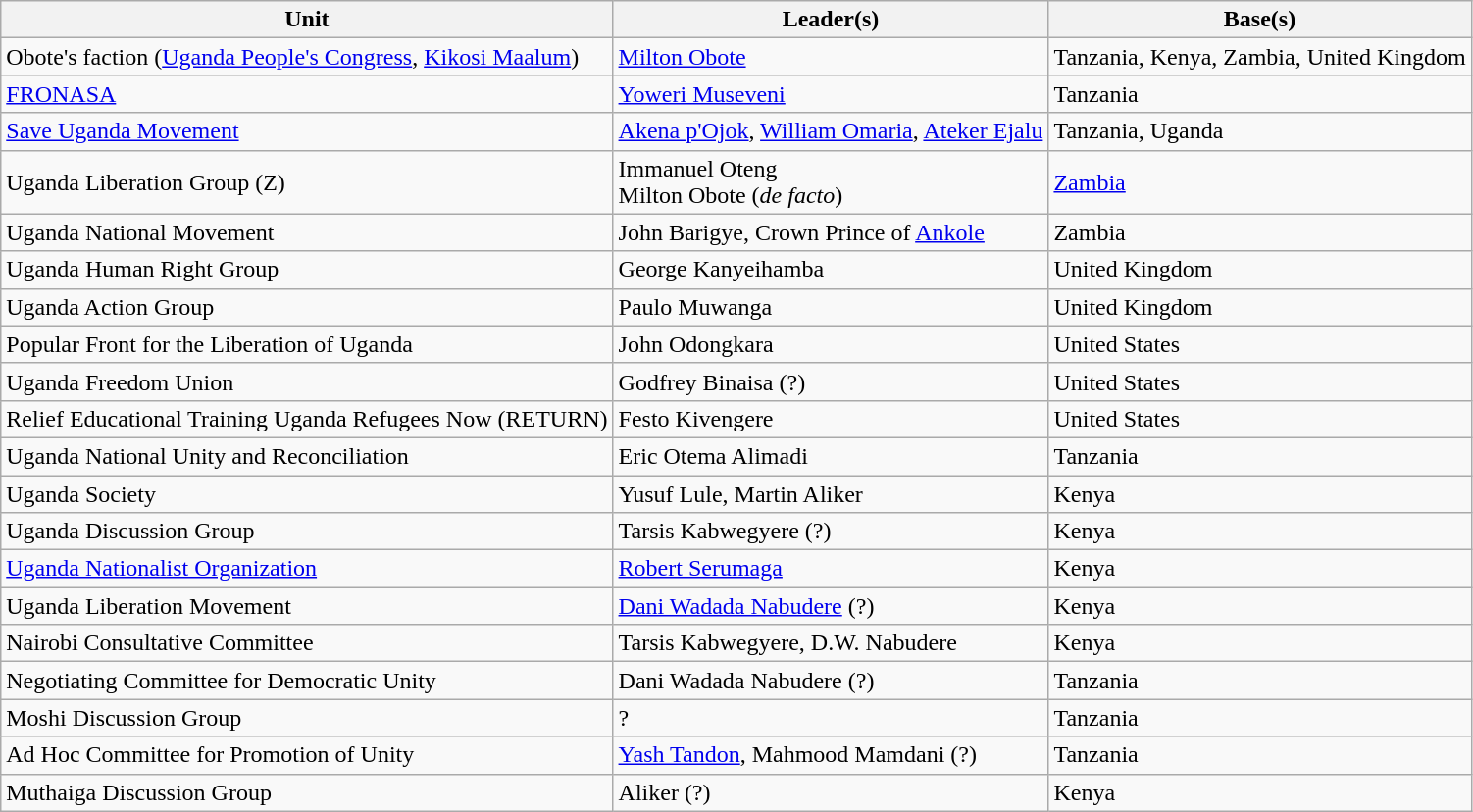<table class="wikitable sortable">
<tr>
<th>Unit</th>
<th>Leader(s)</th>
<th>Base(s)</th>
</tr>
<tr>
<td>Obote's faction (<a href='#'>Uganda People's Congress</a>, <a href='#'>Kikosi Maalum</a>)</td>
<td><a href='#'>Milton Obote</a></td>
<td>Tanzania, Kenya, Zambia, United Kingdom</td>
</tr>
<tr>
<td><a href='#'>FRONASA</a></td>
<td><a href='#'>Yoweri Museveni</a></td>
<td>Tanzania</td>
</tr>
<tr>
<td><a href='#'>Save Uganda Movement</a></td>
<td><a href='#'>Akena p'Ojok</a>, <a href='#'>William Omaria</a>, <a href='#'>Ateker Ejalu</a></td>
<td>Tanzania, Uganda</td>
</tr>
<tr>
<td>Uganda Liberation Group (Z)</td>
<td>Immanuel Oteng<br>Milton Obote (<em>de facto</em>)</td>
<td><a href='#'>Zambia</a></td>
</tr>
<tr>
<td>Uganda National Movement</td>
<td>John  Barigye, Crown Prince of <a href='#'>Ankole</a></td>
<td>Zambia</td>
</tr>
<tr>
<td>Uganda Human Right Group</td>
<td>George Kanyeihamba</td>
<td>United Kingdom</td>
</tr>
<tr>
<td>Uganda Action Group</td>
<td>Paulo Muwanga</td>
<td>United Kingdom</td>
</tr>
<tr>
<td>Popular Front for the Liberation of Uganda</td>
<td>John Odongkara</td>
<td>United States</td>
</tr>
<tr>
<td>Uganda Freedom Union</td>
<td>Godfrey Binaisa (?)</td>
<td>United States</td>
</tr>
<tr>
<td>Relief Educational Training Uganda Refugees Now (RETURN)</td>
<td>Festo Kivengere</td>
<td>United States</td>
</tr>
<tr>
<td>Uganda National Unity and Reconciliation</td>
<td>Eric Otema Alimadi</td>
<td>Tanzania</td>
</tr>
<tr>
<td>Uganda Society</td>
<td>Yusuf Lule, Martin Aliker</td>
<td>Kenya</td>
</tr>
<tr>
<td>Uganda Discussion Group</td>
<td>Tarsis Kabwegyere (?)</td>
<td>Kenya</td>
</tr>
<tr>
<td><a href='#'>Uganda Nationalist Organization</a></td>
<td><a href='#'>Robert Serumaga</a></td>
<td>Kenya</td>
</tr>
<tr>
<td>Uganda Liberation Movement</td>
<td><a href='#'>Dani Wadada Nabudere</a> (?)</td>
<td>Kenya</td>
</tr>
<tr>
<td>Nairobi Consultative Committee</td>
<td>Tarsis Kabwegyere, D.W. Nabudere</td>
<td>Kenya</td>
</tr>
<tr>
<td>Negotiating Committee for Democratic Unity</td>
<td>Dani Wadada Nabudere (?)</td>
<td>Tanzania</td>
</tr>
<tr>
<td>Moshi Discussion Group</td>
<td>?</td>
<td>Tanzania</td>
</tr>
<tr>
<td>Ad Hoc Committee for Promotion of Unity</td>
<td><a href='#'>Yash Tandon</a>, Mahmood Mamdani (?)</td>
<td>Tanzania</td>
</tr>
<tr>
<td>Muthaiga Discussion Group</td>
<td>Aliker (?)</td>
<td>Kenya</td>
</tr>
</table>
